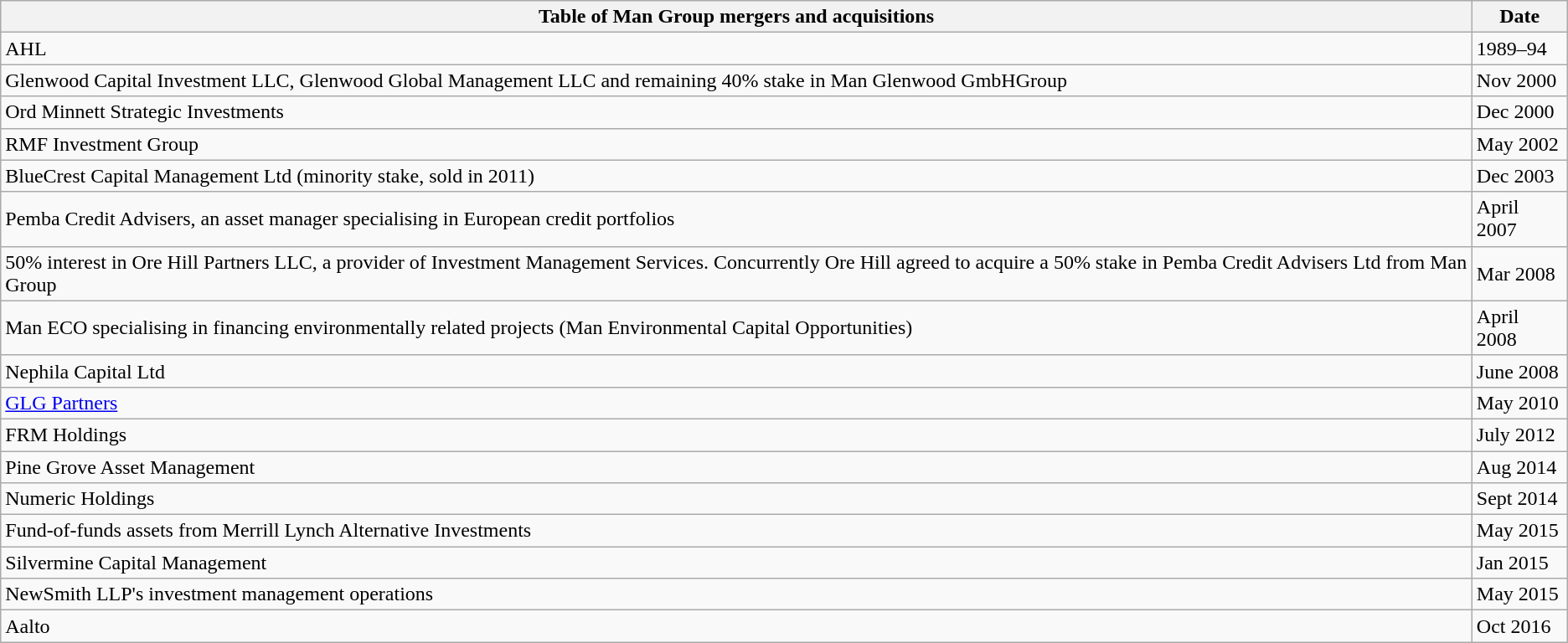<table class="wikitable collapsible collapsed">
<tr>
<th>Table of Man Group mergers and acquisitions</th>
<th>Date</th>
</tr>
<tr>
<td>AHL</td>
<td>1989–94</td>
</tr>
<tr>
<td>Glenwood Capital Investment LLC, Glenwood Global Management LLC and remaining 40% stake in Man Glenwood GmbHGroup</td>
<td>Nov 2000</td>
</tr>
<tr>
<td>Ord Minnett Strategic Investments</td>
<td>Dec 2000</td>
</tr>
<tr>
<td>RMF Investment Group</td>
<td>May 2002</td>
</tr>
<tr>
<td>BlueCrest Capital Management Ltd (minority stake, sold in 2011)</td>
<td>Dec 2003</td>
</tr>
<tr>
<td>Pemba Credit Advisers, an asset manager specialising in European credit portfolios</td>
<td>April 2007</td>
</tr>
<tr>
<td>50% interest in Ore Hill Partners LLC, a provider of Investment Management Services. Concurrently Ore Hill agreed to acquire a 50% stake in Pemba Credit Advisers Ltd from Man Group</td>
<td>Mar 2008</td>
</tr>
<tr>
<td>Man ECO specialising in financing environmentally related projects (Man Environmental Capital Opportunities)</td>
<td>April 2008</td>
</tr>
<tr>
<td>Nephila Capital Ltd</td>
<td>June 2008</td>
</tr>
<tr>
<td><a href='#'>GLG Partners</a></td>
<td>May 2010</td>
</tr>
<tr>
<td>FRM Holdings</td>
<td>July 2012</td>
</tr>
<tr>
<td>Pine Grove Asset Management</td>
<td>Aug 2014</td>
</tr>
<tr>
<td>Numeric Holdings</td>
<td>Sept 2014</td>
</tr>
<tr>
<td>Fund-of-funds assets from Merrill Lynch Alternative Investments</td>
<td>May 2015</td>
</tr>
<tr>
<td>Silvermine Capital Management</td>
<td>Jan 2015</td>
</tr>
<tr>
<td>NewSmith LLP's investment management operations</td>
<td>May 2015</td>
</tr>
<tr>
<td>Aalto</td>
<td>Oct 2016</td>
</tr>
</table>
